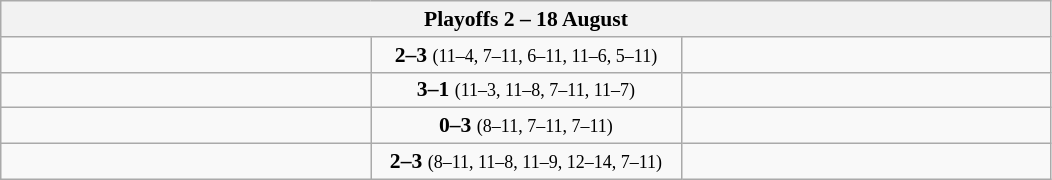<table class="wikitable" style="text-align: center; font-size:90% ">
<tr>
<th colspan=3>Playoffs 2 – 18 August</th>
</tr>
<tr>
<td align=left width="240"></td>
<td align=center width="200"><strong>2–3</strong> <small>(11–4, 7–11, 6–11, 11–6, 5–11)</small></td>
<td align=left width="240"><strong></strong></td>
</tr>
<tr>
<td align=left><strong></strong></td>
<td align=center><strong>3–1</strong> <small>(11–3, 11–8, 7–11, 11–7)</small></td>
<td align=left></td>
</tr>
<tr>
<td align=left></td>
<td align=center><strong>0–3</strong> <small>(8–11, 7–11, 7–11)</small></td>
<td align=left><strong></strong></td>
</tr>
<tr>
<td align=left></td>
<td align=center><strong>2–3</strong> <small>(8–11, 11–8, 11–9, 12–14, 7–11)</small></td>
<td align=left><strong></strong></td>
</tr>
</table>
